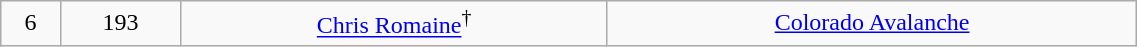<table class="wikitable" width="60%">
<tr align="center" bgcolor="">
<td>6</td>
<td>193</td>
<td><a href='#'>Chris Romaine</a><sup>†</sup></td>
<td><a href='#'>Colorado Avalanche</a></td>
</tr>
</table>
